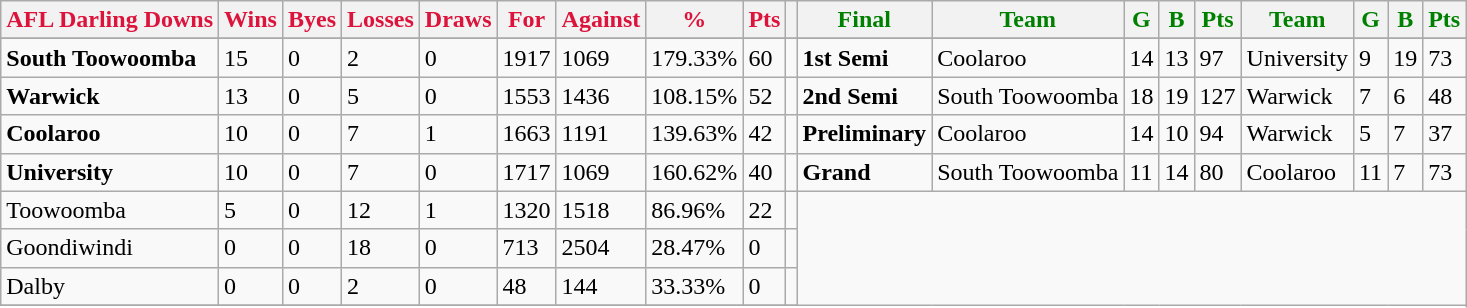<table class="wikitable">
<tr>
<th style="color:crimson">AFL Darling Downs</th>
<th style="color:crimson">Wins</th>
<th style="color:crimson">Byes</th>
<th style="color:crimson">Losses</th>
<th style="color:crimson">Draws</th>
<th style="color:crimson">For</th>
<th style="color:crimson">Against</th>
<th style="color:crimson">%</th>
<th style="color:crimson">Pts</th>
<th></th>
<th style="color:green">Final</th>
<th style="color:green">Team</th>
<th style="color:green">G</th>
<th style="color:green">B</th>
<th style="color:green">Pts</th>
<th style="color:green">Team</th>
<th style="color:green">G</th>
<th style="color:green">B</th>
<th style="color:green">Pts</th>
</tr>
<tr>
</tr>
<tr>
</tr>
<tr>
<td><strong>	South Toowoomba	</strong></td>
<td>15</td>
<td>0</td>
<td>2</td>
<td>0</td>
<td>1917</td>
<td>1069</td>
<td>179.33%</td>
<td>60</td>
<td></td>
<td><strong>1st Semi</strong></td>
<td>Coolaroo</td>
<td>14</td>
<td>13</td>
<td>97</td>
<td>University</td>
<td>9</td>
<td>19</td>
<td>73</td>
</tr>
<tr>
<td><strong>	Warwick	</strong></td>
<td>13</td>
<td>0</td>
<td>5</td>
<td>0</td>
<td>1553</td>
<td>1436</td>
<td>108.15%</td>
<td>52</td>
<td></td>
<td><strong>2nd Semi</strong></td>
<td>South Toowoomba</td>
<td>18</td>
<td>19</td>
<td>127</td>
<td>Warwick</td>
<td>7</td>
<td>6</td>
<td>48</td>
</tr>
<tr>
<td><strong>	Coolaroo	</strong></td>
<td>10</td>
<td>0</td>
<td>7</td>
<td>1</td>
<td>1663</td>
<td>1191</td>
<td>139.63%</td>
<td>42</td>
<td></td>
<td><strong>Preliminary</strong></td>
<td>Coolaroo</td>
<td>14</td>
<td>10</td>
<td>94</td>
<td>Warwick</td>
<td>5</td>
<td>7</td>
<td>37</td>
</tr>
<tr>
<td><strong>	University	</strong></td>
<td>10</td>
<td>0</td>
<td>7</td>
<td>0</td>
<td>1717</td>
<td>1069</td>
<td>160.62%</td>
<td>40</td>
<td></td>
<td><strong>Grand</strong></td>
<td>South Toowoomba</td>
<td>11</td>
<td>14</td>
<td>80</td>
<td>Coolaroo</td>
<td>11</td>
<td>7</td>
<td>73</td>
</tr>
<tr>
<td>Toowoomba</td>
<td>5</td>
<td>0</td>
<td>12</td>
<td>1</td>
<td>1320</td>
<td>1518</td>
<td>86.96%</td>
<td>22</td>
<td></td>
</tr>
<tr>
<td>Goondiwindi</td>
<td>0</td>
<td>0</td>
<td>18</td>
<td>0</td>
<td>713</td>
<td>2504</td>
<td>28.47%</td>
<td>0</td>
<td></td>
</tr>
<tr>
<td>Dalby</td>
<td>0</td>
<td>0</td>
<td>2</td>
<td>0</td>
<td>48</td>
<td>144</td>
<td>33.33%</td>
<td>0</td>
<td></td>
</tr>
<tr>
</tr>
</table>
